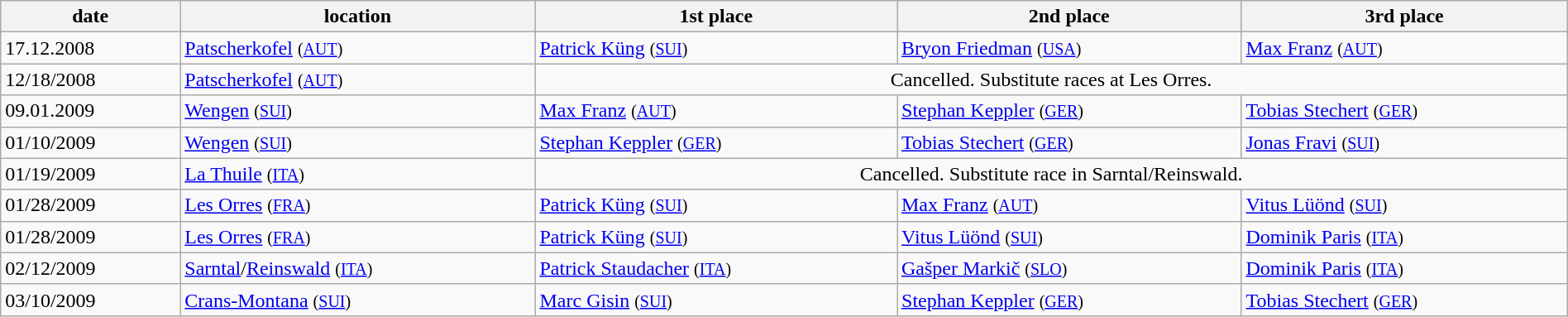<table class="wikitable" width=100%>
<tr class="backgroundcolor5">
<th>date</th>
<th>location</th>
<th>1st place</th>
<th>2nd place</th>
<th>3rd place</th>
</tr>
<tr>
<td>17.12.2008</td>
<td><a href='#'>Patscherkofel</a> <small>(<a href='#'>AUT</a>)</small></td>
<td> <a href='#'>Patrick Küng</a> <small>(<a href='#'>SUI</a>)</small></td>
<td> <a href='#'>Bryon Friedman</a> <small>(<a href='#'>USA</a>)</small></td>
<td> <a href='#'>Max Franz</a> <small>(<a href='#'>AUT</a>)</small></td>
</tr>
<tr>
<td>12/18/2008</td>
<td><a href='#'>Patscherkofel</a> <small>(<a href='#'>AUT</a>)</small></td>
<td colspan="3" align="center">Cancelled. Substitute races at Les Orres.</td>
</tr>
<tr>
<td>09.01.2009</td>
<td><a href='#'>Wengen</a> <small>(<a href='#'>SUI</a>)</small></td>
<td> <a href='#'>Max Franz</a> <small>(<a href='#'>AUT</a>)</small></td>
<td> <a href='#'>Stephan Keppler</a> <small>(<a href='#'>GER</a>)</small></td>
<td> <a href='#'>Tobias Stechert</a> <small>(<a href='#'>GER</a>)</small></td>
</tr>
<tr>
<td>01/10/2009</td>
<td><a href='#'>Wengen</a> <small>(<a href='#'>SUI</a>)</small></td>
<td> <a href='#'>Stephan Keppler</a> <small>(<a href='#'>GER</a>)</small></td>
<td> <a href='#'>Tobias Stechert</a> <small>(<a href='#'>GER</a>)</small></td>
<td> <a href='#'>Jonas Fravi</a> <small>(<a href='#'>SUI</a>)</small></td>
</tr>
<tr>
<td>01/19/2009</td>
<td><a href='#'>La Thuile</a> <small>(<a href='#'>ITA</a>)</small></td>
<td colspan="3" align="center">Cancelled. Substitute race in Sarntal/Reinswald.</td>
</tr>
<tr>
<td>01/28/2009</td>
<td><a href='#'>Les Orres</a> <small>(<a href='#'>FRA</a>)</small></td>
<td> <a href='#'>Patrick Küng</a> <small>(<a href='#'>SUI</a>)</small></td>
<td> <a href='#'>Max Franz</a> <small>(<a href='#'>AUT</a>)</small></td>
<td> <a href='#'>Vitus Lüönd</a> <small>(<a href='#'>SUI</a>)</small></td>
</tr>
<tr>
<td>01/28/2009</td>
<td><a href='#'>Les Orres</a> <small>(<a href='#'>FRA</a>)</small></td>
<td> <a href='#'>Patrick Küng</a> <small>(<a href='#'>SUI</a>)</small></td>
<td> <a href='#'>Vitus Lüönd</a> <small>(<a href='#'>SUI</a>)</small></td>
<td> <a href='#'>Dominik Paris</a> <small>(<a href='#'>ITA</a>)</small></td>
</tr>
<tr>
<td>02/12/2009</td>
<td><a href='#'>Sarntal</a>/<a href='#'>Reinswald</a> <small>(<a href='#'>ITA</a>)</small></td>
<td> <a href='#'>Patrick Staudacher</a> <small>(<a href='#'>ITA</a>)</small></td>
<td> <a href='#'>Gašper Markič</a> <small>(<a href='#'>SLO</a>)</small></td>
<td> <a href='#'>Dominik Paris</a> <small>(<a href='#'>ITA</a>)</small></td>
</tr>
<tr>
<td>03/10/2009</td>
<td><a href='#'>Crans-Montana</a> <small>(<a href='#'>SUI</a>)</small></td>
<td> <a href='#'>Marc Gisin</a> <small>(<a href='#'>SUI</a>)</small></td>
<td> <a href='#'>Stephan Keppler</a> <small>(<a href='#'>GER</a>)</small></td>
<td> <a href='#'>Tobias Stechert</a> <small>(<a href='#'>GER</a>)</small></td>
</tr>
</table>
